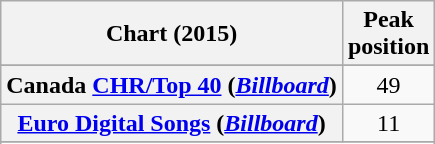<table class="wikitable sortable plainrowheaders" style="text-align:center;">
<tr>
<th>Chart (2015)</th>
<th>Peak<br>position</th>
</tr>
<tr>
</tr>
<tr>
</tr>
<tr>
</tr>
<tr>
</tr>
<tr>
<th scope="row">Canada <a href='#'>CHR/Top 40</a> (<em><a href='#'>Billboard</a></em>)</th>
<td style="text-align:center;">49</td>
</tr>
<tr>
<th scope="row"><a href='#'>Euro Digital Songs</a> (<em><a href='#'>Billboard</a></em>)</th>
<td style="text-align:center;">11</td>
</tr>
<tr>
</tr>
<tr>
</tr>
<tr>
</tr>
<tr>
</tr>
<tr>
</tr>
<tr>
</tr>
<tr>
</tr>
<tr>
</tr>
<tr>
</tr>
<tr>
</tr>
<tr>
</tr>
</table>
